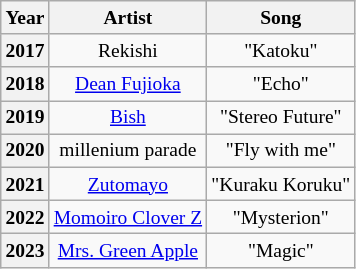<table class="wikitable mw-collapsible mw-collapsed" style="font-size:small; text-align:center">
<tr>
<th>Year</th>
<th>Artist</th>
<th>Song</th>
</tr>
<tr>
<th>2017</th>
<td>Rekishi</td>
<td>"Katoku"</td>
</tr>
<tr>
<th>2018</th>
<td><a href='#'>Dean Fujioka</a></td>
<td>"Echo"</td>
</tr>
<tr>
<th>2019</th>
<td><a href='#'>Bish</a></td>
<td>"Stereo Future"</td>
</tr>
<tr>
<th>2020</th>
<td>millenium parade</td>
<td>"Fly with me"</td>
</tr>
<tr>
<th>2021</th>
<td><a href='#'>Zutomayo</a></td>
<td>"Kuraku Koruku"</td>
</tr>
<tr>
<th>2022</th>
<td><a href='#'>Momoiro Clover Z</a></td>
<td>"Mysterion"</td>
</tr>
<tr>
<th>2023</th>
<td><a href='#'>Mrs. Green Apple</a></td>
<td>"Magic"</td>
</tr>
</table>
